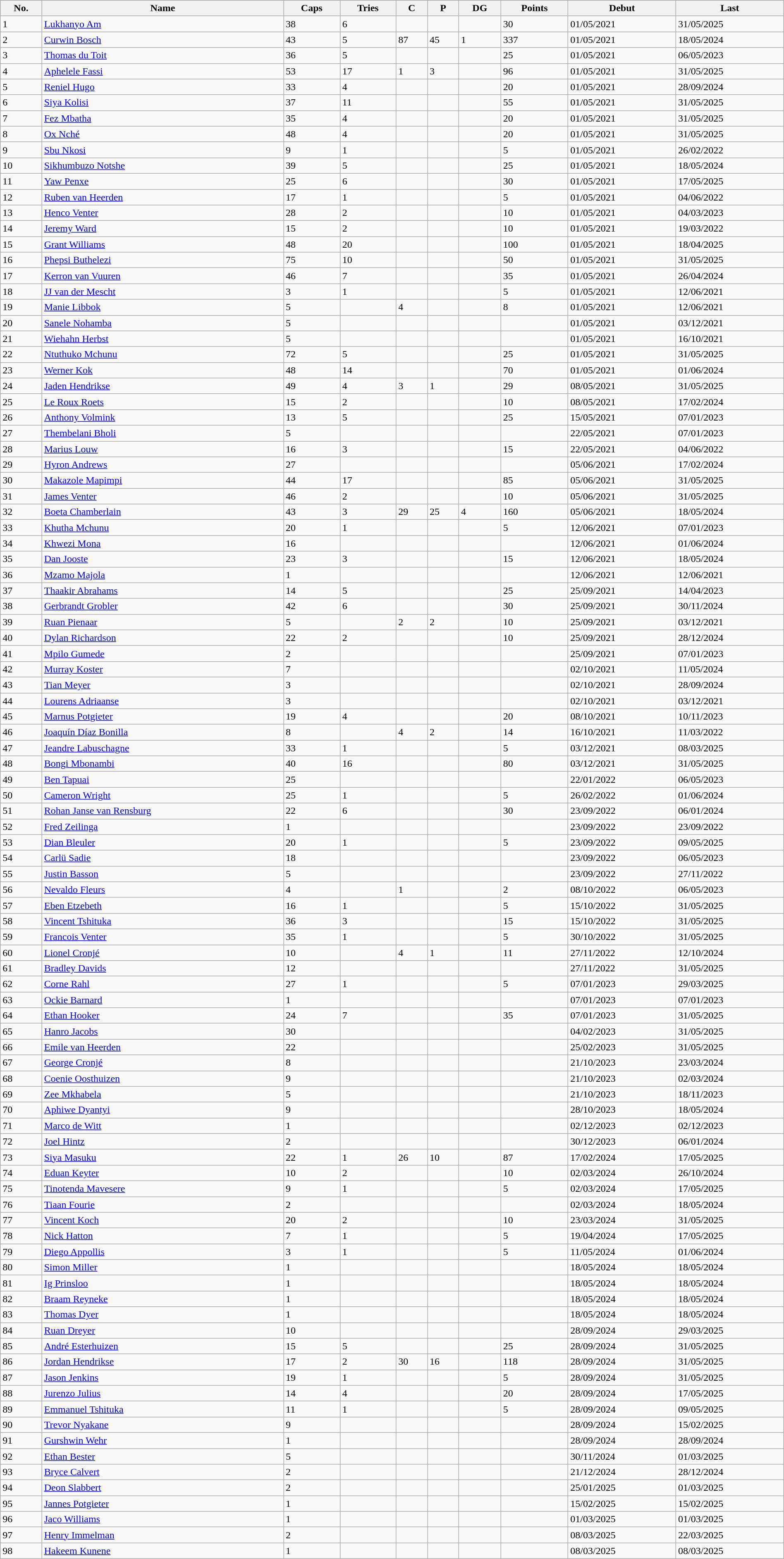<table class="wikitable sortable" style="width:100%;">
<tr style="background:#87cefa;">
<th>No.</th>
<th>Name</th>
<th>Caps</th>
<th>Tries</th>
<th>C</th>
<th>P</th>
<th>DG</th>
<th>Points</th>
<th>Debut</th>
<th>Last</th>
</tr>
<tr>
<td>1</td>
<td><a href='#'>Lukhanyo Am</a></td>
<td>38</td>
<td>6</td>
<td></td>
<td></td>
<td></td>
<td>30</td>
<td>01/05/2021</td>
<td>31/05/2025</td>
</tr>
<tr>
<td>2</td>
<td><a href='#'>Curwin Bosch</a></td>
<td>43</td>
<td>5</td>
<td>87</td>
<td>45</td>
<td>1</td>
<td>337</td>
<td>01/05/2021</td>
<td>18/05/2024</td>
</tr>
<tr>
<td>3</td>
<td><a href='#'>Thomas du Toit</a></td>
<td>36</td>
<td>5</td>
<td></td>
<td></td>
<td></td>
<td>25</td>
<td>01/05/2021</td>
<td>06/05/2023</td>
</tr>
<tr>
<td>4</td>
<td><a href='#'>Aphelele Fassi</a></td>
<td>53</td>
<td>17</td>
<td>1</td>
<td>3</td>
<td></td>
<td>96</td>
<td>01/05/2021</td>
<td>31/05/2025</td>
</tr>
<tr>
<td>5</td>
<td><a href='#'>Reniel Hugo</a></td>
<td>33</td>
<td>4</td>
<td></td>
<td></td>
<td></td>
<td>20</td>
<td>01/05/2021</td>
<td>28/09/2024</td>
</tr>
<tr>
<td>6</td>
<td><a href='#'>Siya Kolisi</a></td>
<td>37</td>
<td>11</td>
<td></td>
<td></td>
<td></td>
<td>55</td>
<td>01/05/2021</td>
<td>31/05/2025</td>
</tr>
<tr>
<td>7</td>
<td><a href='#'>Fez Mbatha</a></td>
<td>35</td>
<td>4</td>
<td></td>
<td></td>
<td></td>
<td>20</td>
<td>01/05/2021</td>
<td>31/05/2025</td>
</tr>
<tr>
<td>8</td>
<td><a href='#'>Ox Nché</a></td>
<td>48</td>
<td>4</td>
<td></td>
<td></td>
<td></td>
<td>20</td>
<td>01/05/2021</td>
<td>31/05/2025</td>
</tr>
<tr>
<td>9</td>
<td><a href='#'>Sbu Nkosi</a></td>
<td>9</td>
<td>1</td>
<td></td>
<td></td>
<td></td>
<td>5</td>
<td>01/05/2021</td>
<td>26/02/2022</td>
</tr>
<tr>
<td>10</td>
<td><a href='#'>Sikhumbuzo Notshe</a></td>
<td>39</td>
<td>5</td>
<td></td>
<td></td>
<td></td>
<td>25</td>
<td>01/05/2021</td>
<td>18/05/2024</td>
</tr>
<tr>
<td>11</td>
<td><a href='#'>Yaw Penxe</a></td>
<td>25</td>
<td>6</td>
<td></td>
<td></td>
<td></td>
<td>30</td>
<td>01/05/2021</td>
<td>17/05/2025</td>
</tr>
<tr>
<td>12</td>
<td><a href='#'>Ruben van Heerden</a></td>
<td>17</td>
<td>1</td>
<td></td>
<td></td>
<td></td>
<td>5</td>
<td>01/05/2021</td>
<td>04/06/2022</td>
</tr>
<tr>
<td>13</td>
<td><a href='#'>Henco Venter</a></td>
<td>28</td>
<td>2</td>
<td></td>
<td></td>
<td></td>
<td>10</td>
<td>01/05/2021</td>
<td>04/03/2023</td>
</tr>
<tr>
<td>14</td>
<td><a href='#'>Jeremy Ward</a></td>
<td>15</td>
<td>2</td>
<td></td>
<td></td>
<td></td>
<td>10</td>
<td>01/05/2021</td>
<td>19/03/2022</td>
</tr>
<tr>
<td>15</td>
<td><a href='#'>Grant Williams</a></td>
<td>48</td>
<td>20</td>
<td></td>
<td></td>
<td></td>
<td>100</td>
<td>01/05/2021</td>
<td>18/04/2025</td>
</tr>
<tr>
<td>16</td>
<td><a href='#'>Phepsi Buthelezi</a></td>
<td>75</td>
<td>10</td>
<td></td>
<td></td>
<td></td>
<td>50</td>
<td>01/05/2021</td>
<td>31/05/2025</td>
</tr>
<tr>
<td>17</td>
<td><a href='#'>Kerron van Vuuren</a></td>
<td>46</td>
<td>7</td>
<td></td>
<td></td>
<td></td>
<td>35</td>
<td>01/05/2021</td>
<td>26/04/2024</td>
</tr>
<tr>
<td>18</td>
<td><a href='#'>JJ van der Mescht</a></td>
<td>3</td>
<td>1</td>
<td></td>
<td></td>
<td></td>
<td>5</td>
<td>01/05/2021</td>
<td>12/06/2021</td>
</tr>
<tr>
<td>19</td>
<td><a href='#'>Manie Libbok</a></td>
<td>5</td>
<td></td>
<td>4</td>
<td></td>
<td></td>
<td>8</td>
<td>01/05/2021</td>
<td>12/06/2021</td>
</tr>
<tr>
<td>20</td>
<td><a href='#'>Sanele Nohamba</a></td>
<td>5</td>
<td></td>
<td></td>
<td></td>
<td></td>
<td></td>
<td>01/05/2021</td>
<td>03/12/2021</td>
</tr>
<tr>
<td>21</td>
<td><a href='#'>Wiehahn Herbst</a></td>
<td>5</td>
<td></td>
<td></td>
<td></td>
<td></td>
<td></td>
<td>01/05/2021</td>
<td>16/10/2021</td>
</tr>
<tr>
<td>22</td>
<td><a href='#'>Ntuthuko Mchunu</a></td>
<td>72</td>
<td>5</td>
<td></td>
<td></td>
<td></td>
<td>25</td>
<td>01/05/2021</td>
<td>31/05/2025</td>
</tr>
<tr>
<td>23</td>
<td><a href='#'>Werner Kok</a></td>
<td>48</td>
<td>14</td>
<td></td>
<td></td>
<td></td>
<td>70</td>
<td>01/05/2021</td>
<td>01/06/2024</td>
</tr>
<tr>
<td>24</td>
<td><a href='#'>Jaden Hendrikse</a></td>
<td>49</td>
<td>4</td>
<td>3</td>
<td>1</td>
<td></td>
<td>29</td>
<td>08/05/2021</td>
<td>31/05/2025</td>
</tr>
<tr>
<td>25</td>
<td><a href='#'>Le Roux Roets</a></td>
<td>15</td>
<td>2</td>
<td></td>
<td></td>
<td></td>
<td>10</td>
<td>08/05/2021</td>
<td>17/02/2024</td>
</tr>
<tr>
<td>26</td>
<td><a href='#'>Anthony Volmink</a></td>
<td>13</td>
<td>5</td>
<td></td>
<td></td>
<td></td>
<td>25</td>
<td>15/05/2021</td>
<td>07/01/2023</td>
</tr>
<tr>
<td>27</td>
<td><a href='#'>Thembelani Bholi</a></td>
<td>5</td>
<td></td>
<td></td>
<td></td>
<td></td>
<td></td>
<td>22/05/2021</td>
<td>07/01/2023</td>
</tr>
<tr>
<td>28</td>
<td><a href='#'>Marius Louw</a></td>
<td>16</td>
<td>3</td>
<td></td>
<td></td>
<td></td>
<td>15</td>
<td>22/05/2021</td>
<td>04/06/2022</td>
</tr>
<tr>
<td>29</td>
<td><a href='#'>Hyron Andrews</a></td>
<td>27</td>
<td></td>
<td></td>
<td></td>
<td></td>
<td></td>
<td>05/06/2021</td>
<td>17/02/2024</td>
</tr>
<tr>
<td>30</td>
<td><a href='#'>Makazole Mapimpi</a></td>
<td>44</td>
<td>17</td>
<td></td>
<td></td>
<td></td>
<td>85</td>
<td>05/06/2021</td>
<td>31/05/2025</td>
</tr>
<tr>
<td>31</td>
<td><a href='#'>James Venter</a></td>
<td>46</td>
<td>2</td>
<td></td>
<td></td>
<td></td>
<td>10</td>
<td>05/06/2021</td>
<td>31/05/2025</td>
</tr>
<tr>
<td>32</td>
<td><a href='#'>Boeta Chamberlain</a></td>
<td>43</td>
<td>3</td>
<td>29</td>
<td>25</td>
<td>4</td>
<td>160</td>
<td>05/06/2021</td>
<td>18/05/2024</td>
</tr>
<tr>
<td>33</td>
<td><a href='#'>Khutha Mchunu</a></td>
<td>20</td>
<td>1</td>
<td></td>
<td></td>
<td></td>
<td>5</td>
<td>12/06/2021</td>
<td>07/01/2023</td>
</tr>
<tr>
<td>34</td>
<td><a href='#'>Khwezi Mona</a></td>
<td>16</td>
<td></td>
<td></td>
<td></td>
<td></td>
<td></td>
<td>12/06/2021</td>
<td>01/06/2024</td>
</tr>
<tr>
<td>35</td>
<td><a href='#'>Dan Jooste</a></td>
<td>23</td>
<td>3</td>
<td></td>
<td></td>
<td></td>
<td>15</td>
<td>12/06/2021</td>
<td>18/05/2024</td>
</tr>
<tr>
<td>36</td>
<td><a href='#'>Mzamo Majola</a></td>
<td>1</td>
<td></td>
<td></td>
<td></td>
<td></td>
<td></td>
<td>12/06/2021</td>
<td>12/06/2021</td>
</tr>
<tr>
<td>37</td>
<td><a href='#'>Thaakir Abrahams</a></td>
<td>14</td>
<td>5</td>
<td></td>
<td></td>
<td></td>
<td>25</td>
<td>25/09/2021</td>
<td>14/04/2023</td>
</tr>
<tr>
<td>38</td>
<td><a href='#'>Gerbrandt Grobler</a></td>
<td>42</td>
<td>6</td>
<td></td>
<td></td>
<td></td>
<td>30</td>
<td>25/09/2021</td>
<td>30/11/2024</td>
</tr>
<tr>
<td>39</td>
<td><a href='#'>Ruan Pienaar</a></td>
<td>5</td>
<td></td>
<td>2</td>
<td>2</td>
<td></td>
<td>10</td>
<td>25/09/2021</td>
<td>03/12/2021</td>
</tr>
<tr>
<td>40</td>
<td><a href='#'>Dylan Richardson</a></td>
<td>22</td>
<td>2</td>
<td></td>
<td></td>
<td></td>
<td>10</td>
<td>25/09/2021</td>
<td>28/12/2024</td>
</tr>
<tr>
<td>41</td>
<td><a href='#'>Mpilo Gumede</a></td>
<td>2</td>
<td></td>
<td></td>
<td></td>
<td></td>
<td></td>
<td>25/09/2021</td>
<td>07/01/2023</td>
</tr>
<tr>
<td>42</td>
<td><a href='#'>Murray Koster</a></td>
<td>7</td>
<td></td>
<td></td>
<td></td>
<td></td>
<td></td>
<td>02/10/2021</td>
<td>11/05/2024</td>
</tr>
<tr>
<td>43</td>
<td><a href='#'>Tian Meyer</a></td>
<td>3</td>
<td></td>
<td></td>
<td></td>
<td></td>
<td></td>
<td>02/10/2021</td>
<td>28/09/2024</td>
</tr>
<tr>
<td>44</td>
<td><a href='#'>Lourens Adriaanse</a></td>
<td>3</td>
<td></td>
<td></td>
<td></td>
<td></td>
<td></td>
<td>02/10/2021</td>
<td>03/12/2021</td>
</tr>
<tr>
<td>45</td>
<td><a href='#'>Marnus Potgieter</a></td>
<td>19</td>
<td>4</td>
<td></td>
<td></td>
<td></td>
<td>20</td>
<td>08/10/2021</td>
<td>10/11/2023</td>
</tr>
<tr>
<td>46</td>
<td><a href='#'>Joaquín Díaz Bonilla</a></td>
<td>8</td>
<td></td>
<td>4</td>
<td>2</td>
<td></td>
<td>14</td>
<td>16/10/2021</td>
<td>11/03/2022</td>
</tr>
<tr>
<td>47</td>
<td><a href='#'>Jeandre Labuschagne</a></td>
<td>33</td>
<td>1</td>
<td></td>
<td></td>
<td></td>
<td>5</td>
<td>03/12/2021</td>
<td>08/03/2025</td>
</tr>
<tr>
<td>48</td>
<td><a href='#'>Bongi Mbonambi</a></td>
<td>40</td>
<td>16</td>
<td></td>
<td></td>
<td></td>
<td>80</td>
<td>03/12/2021</td>
<td>31/05/2025</td>
</tr>
<tr>
<td>49</td>
<td><a href='#'>Ben Tapuai</a></td>
<td>25</td>
<td></td>
<td></td>
<td></td>
<td></td>
<td></td>
<td>22/01/2022</td>
<td>06/05/2023</td>
</tr>
<tr>
<td>50</td>
<td><a href='#'>Cameron Wright</a></td>
<td>25</td>
<td>1</td>
<td></td>
<td></td>
<td></td>
<td>5</td>
<td>26/02/2022</td>
<td>01/06/2024</td>
</tr>
<tr>
<td>51</td>
<td><a href='#'>Rohan Janse van Rensburg</a></td>
<td>22</td>
<td>6</td>
<td></td>
<td></td>
<td></td>
<td>30</td>
<td>23/09/2022</td>
<td>06/01/2024</td>
</tr>
<tr>
<td>52</td>
<td><a href='#'>Fred Zeilinga</a></td>
<td>1</td>
<td></td>
<td></td>
<td></td>
<td></td>
<td></td>
<td>23/09/2022</td>
<td>23/09/2022</td>
</tr>
<tr>
<td>53</td>
<td><a href='#'>Dian Bleuler</a></td>
<td>20</td>
<td>1</td>
<td></td>
<td></td>
<td></td>
<td>5</td>
<td>23/09/2022</td>
<td>09/05/2025</td>
</tr>
<tr>
<td>54</td>
<td><a href='#'>Carlü Sadie</a></td>
<td>18</td>
<td></td>
<td></td>
<td></td>
<td></td>
<td></td>
<td>23/09/2022</td>
<td>06/05/2023</td>
</tr>
<tr>
<td>55</td>
<td><a href='#'>Justin Basson</a></td>
<td>5</td>
<td></td>
<td></td>
<td></td>
<td></td>
<td></td>
<td>23/09/2022</td>
<td>27/11/2022</td>
</tr>
<tr>
<td>56</td>
<td><a href='#'>Nevaldo Fleurs</a></td>
<td>4</td>
<td></td>
<td>1</td>
<td></td>
<td></td>
<td>2</td>
<td>08/10/2022</td>
<td>06/05/2023</td>
</tr>
<tr>
<td>57</td>
<td><a href='#'>Eben Etzebeth</a></td>
<td>16</td>
<td>1</td>
<td></td>
<td></td>
<td></td>
<td>5</td>
<td>15/10/2022</td>
<td>31/05/2025</td>
</tr>
<tr>
<td>58</td>
<td><a href='#'>Vincent Tshituka</a></td>
<td>36</td>
<td>3</td>
<td></td>
<td></td>
<td></td>
<td>15</td>
<td>15/10/2022</td>
<td>31/05/2025</td>
</tr>
<tr>
<td>59</td>
<td><a href='#'>Francois Venter</a></td>
<td>35</td>
<td>1</td>
<td></td>
<td></td>
<td></td>
<td>5</td>
<td>30/10/2022</td>
<td>31/05/2025</td>
</tr>
<tr>
<td>60</td>
<td><a href='#'>Lionel Cronjé</a></td>
<td>10</td>
<td></td>
<td>4</td>
<td>1</td>
<td></td>
<td>11</td>
<td>27/11/2022</td>
<td>12/10/2024</td>
</tr>
<tr>
<td>61</td>
<td><a href='#'>Bradley Davids</a></td>
<td>12</td>
<td></td>
<td></td>
<td></td>
<td></td>
<td></td>
<td>27/11/2022</td>
<td>31/05/2025</td>
</tr>
<tr>
<td>62</td>
<td><a href='#'>Corne Rahl</a></td>
<td>27</td>
<td>1</td>
<td></td>
<td></td>
<td></td>
<td>5</td>
<td>07/01/2023</td>
<td>29/03/2025</td>
</tr>
<tr>
<td>63</td>
<td><a href='#'>Ockie Barnard</a></td>
<td>1</td>
<td></td>
<td></td>
<td></td>
<td></td>
<td></td>
<td>07/01/2023</td>
<td>07/01/2023</td>
</tr>
<tr>
<td>64</td>
<td><a href='#'>Ethan Hooker</a></td>
<td>24</td>
<td>7</td>
<td></td>
<td></td>
<td></td>
<td>35</td>
<td>07/01/2023</td>
<td>31/05/2025</td>
</tr>
<tr>
<td>65</td>
<td><a href='#'>Hanro Jacobs</a></td>
<td>30</td>
<td></td>
<td></td>
<td></td>
<td></td>
<td></td>
<td>04/02/2023</td>
<td>31/05/2025</td>
</tr>
<tr>
<td>66</td>
<td><a href='#'>Emile van Heerden</a></td>
<td>22</td>
<td></td>
<td></td>
<td></td>
<td></td>
<td></td>
<td>25/02/2023</td>
<td>31/05/2025</td>
</tr>
<tr>
<td>67</td>
<td><a href='#'>George Cronjé</a></td>
<td>8</td>
<td></td>
<td></td>
<td></td>
<td></td>
<td></td>
<td>21/10/2023</td>
<td>23/03/2024</td>
</tr>
<tr>
<td>68</td>
<td><a href='#'>Coenie Oosthuizen</a></td>
<td>9</td>
<td></td>
<td></td>
<td></td>
<td></td>
<td></td>
<td>21/10/2023</td>
<td>02/03/2024</td>
</tr>
<tr>
<td>69</td>
<td><a href='#'>Zee Mkhabela</a></td>
<td>5</td>
<td></td>
<td></td>
<td></td>
<td></td>
<td></td>
<td>21/10/2023</td>
<td>18/11/2023</td>
</tr>
<tr>
<td>70</td>
<td><a href='#'>Aphiwe Dyantyi</a></td>
<td>9</td>
<td></td>
<td></td>
<td></td>
<td></td>
<td></td>
<td>28/10/2023</td>
<td>18/05/2024</td>
</tr>
<tr>
<td>71</td>
<td><a href='#'>Marco de Witt</a></td>
<td>1</td>
<td></td>
<td></td>
<td></td>
<td></td>
<td></td>
<td>02/12/2023</td>
<td>02/12/2023</td>
</tr>
<tr>
<td>72</td>
<td><a href='#'>Joel Hintz</a></td>
<td>2</td>
<td></td>
<td></td>
<td></td>
<td></td>
<td></td>
<td>30/12/2023</td>
<td>06/01/2024</td>
</tr>
<tr>
<td>73</td>
<td><a href='#'>Siya Masuku</a></td>
<td>22</td>
<td>1</td>
<td>26</td>
<td>10</td>
<td></td>
<td>87</td>
<td>17/02/2024</td>
<td>17/05/2025</td>
</tr>
<tr>
<td>74</td>
<td><a href='#'>Eduan Keyter</a></td>
<td>10</td>
<td>2</td>
<td></td>
<td></td>
<td></td>
<td>10</td>
<td>02/03/2024</td>
<td>26/10/2024</td>
</tr>
<tr>
<td>75</td>
<td><a href='#'>Tinotenda Mavesere</a></td>
<td>9</td>
<td>1</td>
<td></td>
<td></td>
<td></td>
<td>5</td>
<td>02/03/2024</td>
<td>17/05/2025</td>
</tr>
<tr>
<td>76</td>
<td><a href='#'>Tiaan Fourie</a></td>
<td>2</td>
<td></td>
<td></td>
<td></td>
<td></td>
<td></td>
<td>02/03/2024</td>
<td>18/05/2024</td>
</tr>
<tr>
<td>77</td>
<td><a href='#'>Vincent Koch</a></td>
<td>20</td>
<td>2</td>
<td></td>
<td></td>
<td></td>
<td>10</td>
<td>23/03/2024</td>
<td>31/05/2025</td>
</tr>
<tr>
<td>78</td>
<td><a href='#'>Nick Hatton</a></td>
<td>7</td>
<td>1</td>
<td></td>
<td></td>
<td></td>
<td>5</td>
<td>19/04/2024</td>
<td>17/05/2025</td>
</tr>
<tr>
<td>79</td>
<td><a href='#'>Diego Appollis</a></td>
<td>3</td>
<td>1</td>
<td></td>
<td></td>
<td></td>
<td>5</td>
<td>11/05/2024</td>
<td>01/06/2024</td>
</tr>
<tr>
<td>80</td>
<td><a href='#'>Simon Miller</a></td>
<td>1</td>
<td></td>
<td></td>
<td></td>
<td></td>
<td></td>
<td>18/05/2024</td>
<td>18/05/2024</td>
</tr>
<tr>
<td>81</td>
<td><a href='#'>Ig Prinsloo</a></td>
<td>1</td>
<td></td>
<td></td>
<td></td>
<td></td>
<td></td>
<td>18/05/2024</td>
<td>18/05/2024</td>
</tr>
<tr>
<td>82</td>
<td><a href='#'>Braam Reyneke</a></td>
<td>1</td>
<td></td>
<td></td>
<td></td>
<td></td>
<td></td>
<td>18/05/2024</td>
<td>18/05/2024</td>
</tr>
<tr>
<td>83</td>
<td><a href='#'>Thomas Dyer</a></td>
<td>1</td>
<td></td>
<td></td>
<td></td>
<td></td>
<td></td>
<td>18/05/2024</td>
<td>18/05/2024</td>
</tr>
<tr>
<td>84</td>
<td><a href='#'>Ruan Dreyer</a></td>
<td>10</td>
<td></td>
<td></td>
<td></td>
<td></td>
<td></td>
<td>28/09/2024</td>
<td>29/03/2025</td>
</tr>
<tr>
<td>85</td>
<td><a href='#'>André Esterhuizen</a></td>
<td>15</td>
<td>5</td>
<td></td>
<td></td>
<td></td>
<td>25</td>
<td>28/09/2024</td>
<td>31/05/2025</td>
</tr>
<tr>
<td>86</td>
<td><a href='#'>Jordan Hendrikse</a></td>
<td>17</td>
<td>2</td>
<td>30</td>
<td>16</td>
<td></td>
<td>118</td>
<td>28/09/2024</td>
<td>31/05/2025</td>
</tr>
<tr>
<td>87</td>
<td><a href='#'>Jason Jenkins</a></td>
<td>19</td>
<td>1</td>
<td></td>
<td></td>
<td></td>
<td>5</td>
<td>28/09/2024</td>
<td>31/05/2025</td>
</tr>
<tr>
<td>88</td>
<td><a href='#'>Jurenzo Julius</a></td>
<td>14</td>
<td>4</td>
<td></td>
<td></td>
<td></td>
<td>20</td>
<td>28/09/2024</td>
<td>17/05/2025</td>
</tr>
<tr>
<td>89</td>
<td><a href='#'>Emmanuel Tshituka</a></td>
<td>11</td>
<td>1</td>
<td></td>
<td></td>
<td></td>
<td>5</td>
<td>28/09/2024</td>
<td>09/05/2025</td>
</tr>
<tr>
<td>90</td>
<td><a href='#'>Trevor Nyakane</a></td>
<td>9</td>
<td></td>
<td></td>
<td></td>
<td></td>
<td></td>
<td>28/09/2024</td>
<td>15/02/2025</td>
</tr>
<tr>
<td>91</td>
<td><a href='#'>Gurshwin Wehr</a></td>
<td>1</td>
<td></td>
<td></td>
<td></td>
<td></td>
<td></td>
<td>28/09/2024</td>
<td>28/09/2024</td>
</tr>
<tr>
<td>92</td>
<td><a href='#'>Ethan Bester</a></td>
<td>5</td>
<td></td>
<td></td>
<td></td>
<td></td>
<td></td>
<td>30/11/2024</td>
<td>01/03/2025</td>
</tr>
<tr>
<td>93</td>
<td><a href='#'>Bryce Calvert</a></td>
<td>2</td>
<td></td>
<td></td>
<td></td>
<td></td>
<td></td>
<td>21/12/2024</td>
<td>28/12/2024</td>
</tr>
<tr>
<td>94</td>
<td><a href='#'>Deon Slabbert</a></td>
<td>2</td>
<td></td>
<td></td>
<td></td>
<td></td>
<td></td>
<td>25/01/2025</td>
<td>01/03/2025</td>
</tr>
<tr>
<td>95</td>
<td><a href='#'>Jannes Potgieter</a></td>
<td>1</td>
<td></td>
<td></td>
<td></td>
<td></td>
<td></td>
<td>15/02/2025</td>
<td>15/02/2025</td>
</tr>
<tr>
<td>96</td>
<td><a href='#'>Jaco Williams</a></td>
<td>1</td>
<td></td>
<td></td>
<td></td>
<td></td>
<td></td>
<td>01/03/2025</td>
<td>01/03/2025</td>
</tr>
<tr>
<td>97</td>
<td><a href='#'>Henry Immelman</a></td>
<td>2</td>
<td></td>
<td></td>
<td></td>
<td></td>
<td></td>
<td>08/03/2025</td>
<td>22/03/2025</td>
</tr>
<tr>
<td>98</td>
<td><a href='#'>Hakeem Kunene</a></td>
<td>1</td>
<td></td>
<td></td>
<td></td>
<td></td>
<td></td>
<td>08/03/2025</td>
<td>08/03/2025</td>
</tr>
</table>
